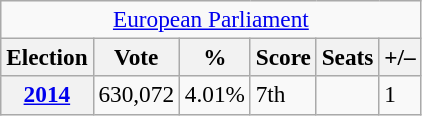<table class="wikitable" style="font-size:97%; text-align:left;">
<tr>
<td colspan="6" align="center"><a href='#'>European Parliament</a></td>
</tr>
<tr>
<th>Election</th>
<th>Vote</th>
<th>%</th>
<th>Score</th>
<th>Seats</th>
<th>+/–</th>
</tr>
<tr>
<th><a href='#'>2014</a></th>
<td>630,072</td>
<td>4.01%</td>
<td>7th</td>
<td></td>
<td>1</td>
</tr>
</table>
